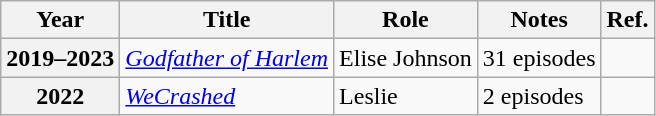<table class="wikitable sortable plainrowheaders">
<tr>
<th scope="col">Year</th>
<th scope="col">Title</th>
<th scope="col">Role</th>
<th scope="col">Notes</th>
<th scope="col">Ref.</th>
</tr>
<tr>
<th scope="row">2019–2023</th>
<td><em><a href='#'>Godfather of Harlem</a></em></td>
<td>Elise Johnson</td>
<td>31 episodes</td>
<td align="center"></td>
</tr>
<tr>
<th scope="row">2022</th>
<td><em><a href='#'>WeCrashed</a></em></td>
<td>Leslie</td>
<td>2 episodes</td>
<td align="center"></td>
</tr>
</table>
